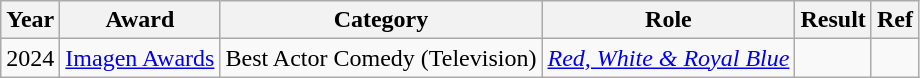<table class="wikitable" style="text-align:center;">
<tr>
<th>Year</th>
<th>Award</th>
<th>Category</th>
<th>Role</th>
<th>Result</th>
<th>Ref</th>
</tr>
<tr>
<td>2024</td>
<td><a href='#'>Imagen Awards</a></td>
<td>Best Actor Comedy (Television)</td>
<td><em><a href='#'>Red, White & Royal Blue</a></em></td>
<td></td>
<td></td>
</tr>
</table>
